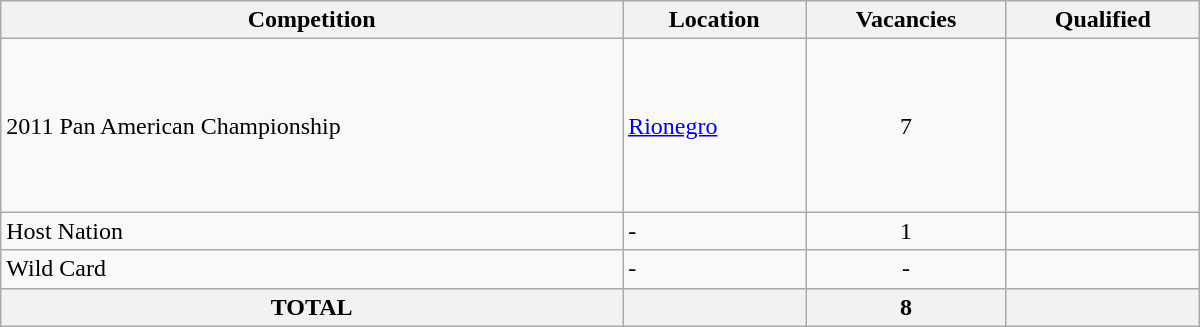<table class = "wikitable" width=800>
<tr>
<th>Competition</th>
<th>Location</th>
<th>Vacancies</th>
<th>Qualified</th>
</tr>
<tr>
<td>2011 Pan American Championship</td>
<td> <a href='#'>Rionegro</a></td>
<td align="center">7</td>
<td><br><br><br> <br><br><br></td>
</tr>
<tr>
<td>Host Nation</td>
<td>-</td>
<td align="center">1</td>
<td></td>
</tr>
<tr>
<td>Wild Card</td>
<td>-</td>
<td align="center">-</td>
<td></td>
</tr>
<tr>
<th>TOTAL</th>
<th colspan="1"></th>
<th>8</th>
<th></th>
</tr>
</table>
